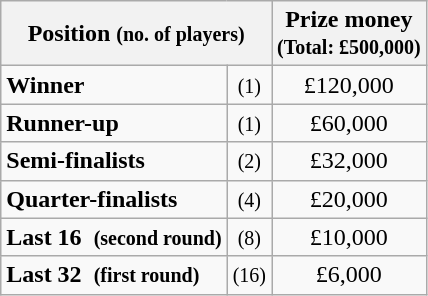<table class="wikitable">
<tr>
<th colspan=2>Position <small>(no. of players)</small></th>
<th>Prize money<br><small>(Total: £500,000)</small></th>
</tr>
<tr>
<td><strong>Winner</strong></td>
<td align=center><small>(1)</small></td>
<td align=center>£120,000</td>
</tr>
<tr>
<td><strong>Runner-up</strong></td>
<td align=center><small>(1)</small></td>
<td align=center>£60,000</td>
</tr>
<tr>
<td><strong>Semi-finalists</strong></td>
<td align=center><small>(2)</small></td>
<td align=center>£32,000</td>
</tr>
<tr>
<td><strong>Quarter-finalists</strong></td>
<td align=center><small>(4)</small></td>
<td align=center>£20,000</td>
</tr>
<tr>
<td><strong>Last 16  <small>(second round)</small></strong></td>
<td align=center><small>(8)</small></td>
<td align=center>£10,000</td>
</tr>
<tr>
<td><strong>Last 32  <small>(first round)</small></strong></td>
<td align=center><small>(16)</small></td>
<td align=center>£6,000</td>
</tr>
</table>
